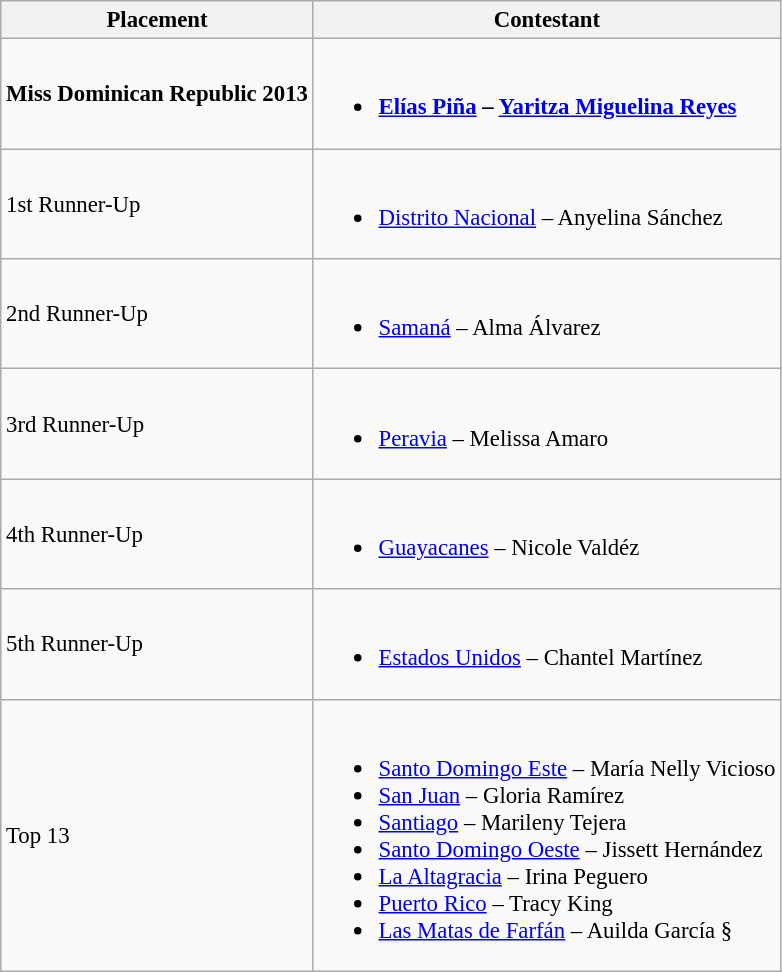<table class="wikitable sortable" style="font-size: 95%;">
<tr>
<th>Placement</th>
<th>Contestant</th>
</tr>
<tr>
<td><strong>Miss Dominican Republic 2013</strong></td>
<td><br><ul><li><strong><a href='#'>Elías Piña</a> – <a href='#'>Yaritza Miguelina Reyes</a></strong></li></ul></td>
</tr>
<tr>
<td>1st Runner-Up</td>
<td><br><ul><li><a href='#'>Distrito Nacional</a> – Anyelina Sánchez</li></ul></td>
</tr>
<tr>
<td>2nd Runner-Up</td>
<td><br><ul><li><a href='#'>Samaná</a> – Alma Álvarez</li></ul></td>
</tr>
<tr>
<td>3rd Runner-Up</td>
<td><br><ul><li><a href='#'>Peravia</a> – Melissa Amaro</li></ul></td>
</tr>
<tr>
<td>4th Runner-Up</td>
<td><br><ul><li><a href='#'>Guayacanes</a> – Nicole Valdéz</li></ul></td>
</tr>
<tr>
<td>5th Runner-Up</td>
<td><br><ul><li><a href='#'>Estados Unidos</a> – Chantel  Martínez</li></ul></td>
</tr>
<tr>
<td>Top 13</td>
<td><br><ul><li><a href='#'>Santo Domingo Este</a> – María Nelly Vicioso</li><li><a href='#'>San Juan</a> – Gloria Ramírez</li><li><a href='#'>Santiago</a> – Marileny Tejera</li><li><a href='#'>Santo Domingo Oeste</a> –  Jissett Hernández</li><li><a href='#'>La Altagracia</a> – Irina Peguero</li><li><a href='#'>Puerto Rico</a> – Tracy King</li><li><a href='#'>Las Matas de Farfán</a> – Auilda García §</li></ul></td>
</tr>
</table>
